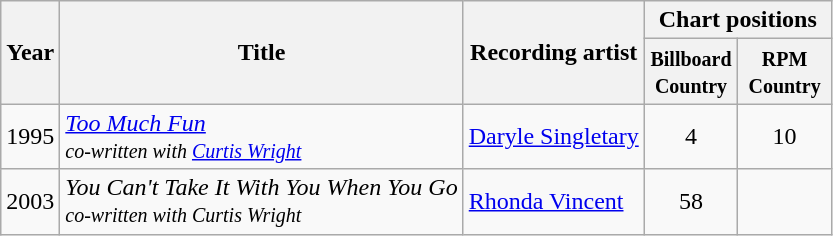<table class="wikitable">
<tr>
<th rowspan="2">Year</th>
<th rowspan="2">Title</th>
<th rowspan="2">Recording artist</th>
<th colspan="6">Chart positions</th>
</tr>
<tr>
<th width="55"><small>Billboard Country</small></th>
<th width="55"><small>RPM Country</small></th>
</tr>
<tr>
<td>1995</td>
<td><em><a href='#'>Too Much Fun</a></em> <br> <small><em>co-written with <a href='#'>Curtis Wright</a></em></small></td>
<td><a href='#'>Daryle Singletary</a></td>
<td align="center">4</td>
<td align="center">10</td>
</tr>
<tr>
<td>2003</td>
<td><em>You Can't Take It With You When You Go</em> <br> <small><em>co-written with Curtis Wright</em></small></td>
<td><a href='#'>Rhonda Vincent</a></td>
<td align="center">58</td>
<td></td>
</tr>
</table>
